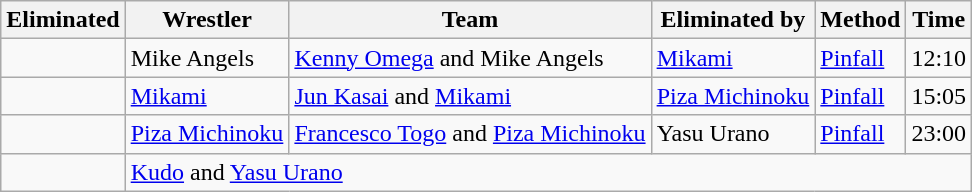<table class="wikitable sortable">
<tr>
<th>Eliminated</th>
<th>Wrestler</th>
<th>Team</th>
<th>Eliminated by</th>
<th>Method</th>
<th>Time</th>
</tr>
<tr>
<td></td>
<td>Mike Angels</td>
<td><a href='#'>Kenny Omega</a> and Mike Angels</td>
<td><a href='#'>Mikami</a></td>
<td><a href='#'>Pinfall</a></td>
<td>12:10</td>
</tr>
<tr>
<td></td>
<td><a href='#'>Mikami</a></td>
<td><a href='#'>Jun Kasai</a> and <a href='#'>Mikami</a></td>
<td><a href='#'>Piza Michinoku</a></td>
<td><a href='#'>Pinfall</a></td>
<td>15:05</td>
</tr>
<tr>
<td></td>
<td><a href='#'>Piza Michinoku</a></td>
<td><a href='#'>Francesco Togo</a> and <a href='#'>Piza Michinoku</a></td>
<td>Yasu Urano</td>
<td><a href='#'>Pinfall</a></td>
<td>23:00</td>
</tr>
<tr>
<td></td>
<td colspan="5"><a href='#'>Kudo</a> and <a href='#'>Yasu Urano</a></td>
</tr>
</table>
